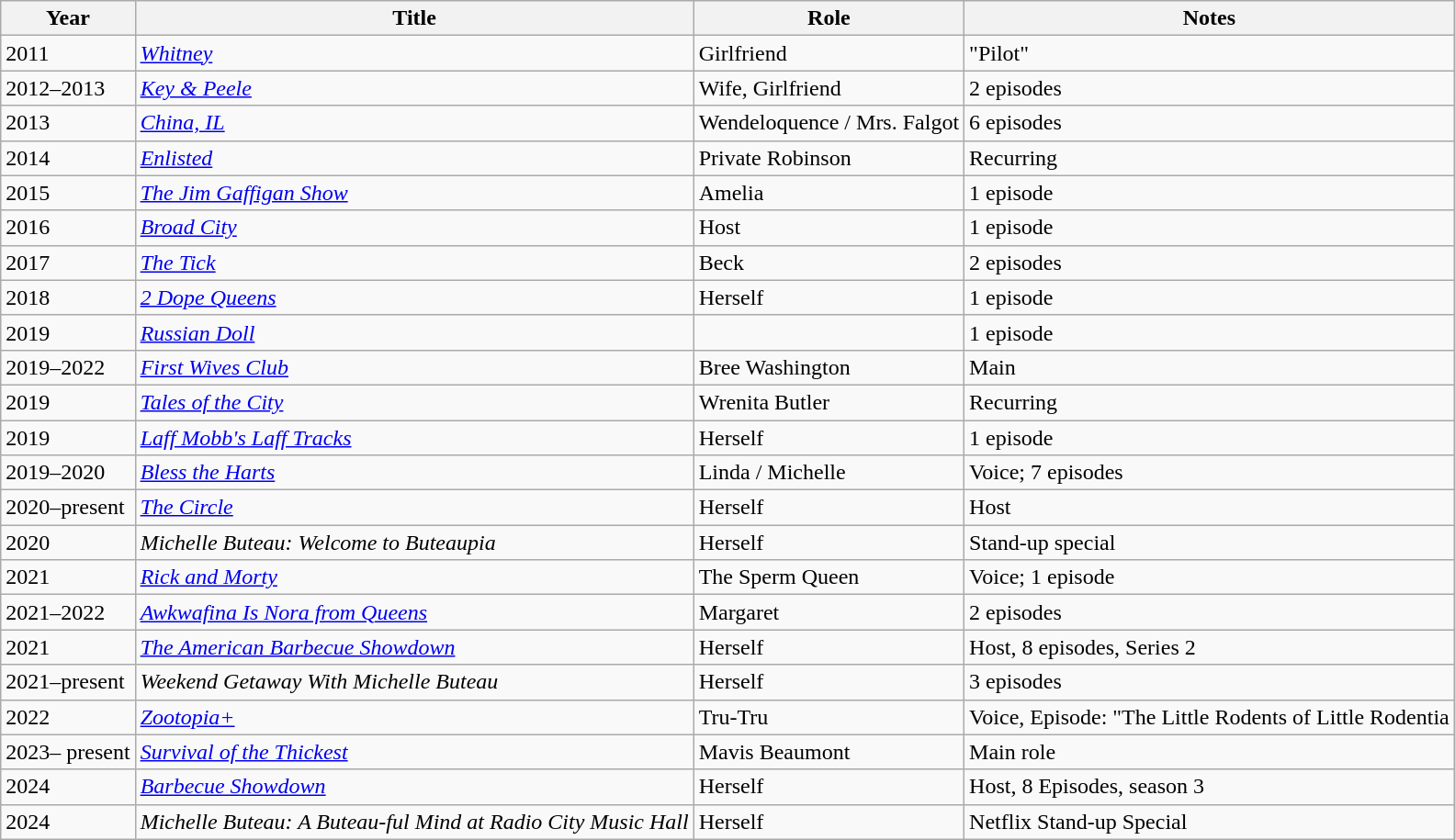<table class="wikitable sortable">
<tr>
<th>Year</th>
<th>Title</th>
<th>Role</th>
<th class="unsortable">Notes</th>
</tr>
<tr>
<td>2011</td>
<td><em><a href='#'>Whitney</a></em></td>
<td>Girlfriend</td>
<td>"Pilot"</td>
</tr>
<tr>
<td>2012–2013</td>
<td><em><a href='#'>Key & Peele</a></em></td>
<td>Wife, Girlfriend</td>
<td>2 episodes</td>
</tr>
<tr>
<td>2013</td>
<td><em><a href='#'>China, IL</a></em></td>
<td>Wendeloquence / Mrs. Falgot</td>
<td>6 episodes</td>
</tr>
<tr>
<td>2014</td>
<td><em><a href='#'>Enlisted</a></em></td>
<td>Private Robinson</td>
<td>Recurring</td>
</tr>
<tr>
<td>2015</td>
<td><em><a href='#'>The Jim Gaffigan Show</a></em></td>
<td>Amelia</td>
<td>1 episode</td>
</tr>
<tr>
<td>2016</td>
<td><em><a href='#'>Broad City</a></em></td>
<td>Host</td>
<td>1 episode</td>
</tr>
<tr>
<td>2017</td>
<td><em><a href='#'>The Tick</a></em></td>
<td>Beck</td>
<td>2 episodes</td>
</tr>
<tr>
<td>2018</td>
<td><em><a href='#'>2 Dope Queens</a></em></td>
<td>Herself</td>
<td>1 episode</td>
</tr>
<tr>
<td>2019</td>
<td><em><a href='#'>Russian Doll</a></em></td>
<td></td>
<td>1 episode</td>
</tr>
<tr>
<td>2019–2022</td>
<td><em><a href='#'>First Wives Club</a></em></td>
<td>Bree Washington</td>
<td>Main</td>
</tr>
<tr>
<td>2019</td>
<td><em><a href='#'>Tales of the City</a></em></td>
<td>Wrenita Butler</td>
<td>Recurring</td>
</tr>
<tr>
<td>2019</td>
<td><em><a href='#'>Laff Mobb's Laff Tracks</a></em></td>
<td>Herself</td>
<td>1 episode</td>
</tr>
<tr>
<td>2019–2020</td>
<td><em><a href='#'>Bless the Harts</a></em></td>
<td>Linda / Michelle</td>
<td>Voice; 7 episodes</td>
</tr>
<tr>
<td>2020–present</td>
<td><em><a href='#'>The Circle</a></em></td>
<td>Herself</td>
<td>Host</td>
</tr>
<tr>
<td>2020</td>
<td><em>Michelle Buteau: Welcome to Buteaupia</em></td>
<td>Herself</td>
<td>Stand-up special</td>
</tr>
<tr>
<td>2021</td>
<td><em><a href='#'>Rick and Morty</a></em></td>
<td>The Sperm Queen</td>
<td>Voice; 1 episode</td>
</tr>
<tr>
<td>2021–2022</td>
<td><em><a href='#'>Awkwafina Is Nora from Queens</a></em></td>
<td>Margaret</td>
<td>2 episodes</td>
</tr>
<tr>
<td>2021</td>
<td><em><a href='#'>The American Barbecue Showdown</a></em></td>
<td>Herself</td>
<td>Host, 8 episodes, Series 2</td>
</tr>
<tr>
<td>2021–present</td>
<td><em>Weekend Getaway With Michelle Buteau</em></td>
<td>Herself</td>
<td>3 episodes</td>
</tr>
<tr>
<td>2022</td>
<td><em><a href='#'>Zootopia+</a></em></td>
<td>Tru-Tru</td>
<td>Voice, Episode: "The Little Rodents of Little Rodentia</td>
</tr>
<tr>
<td>2023– present</td>
<td><em><a href='#'>Survival of the Thickest</a></em></td>
<td>Mavis Beaumont</td>
<td>Main role</td>
</tr>
<tr>
<td>2024</td>
<td><em><a href='#'>Barbecue Showdown</a></em></td>
<td>Herself</td>
<td>Host, 8 Episodes, season 3</td>
</tr>
<tr>
<td>2024</td>
<td><em>Michelle Buteau: A Buteau-ful Mind at Radio City Music Hall</em></td>
<td>Herself</td>
<td>Netflix Stand-up Special</td>
</tr>
</table>
